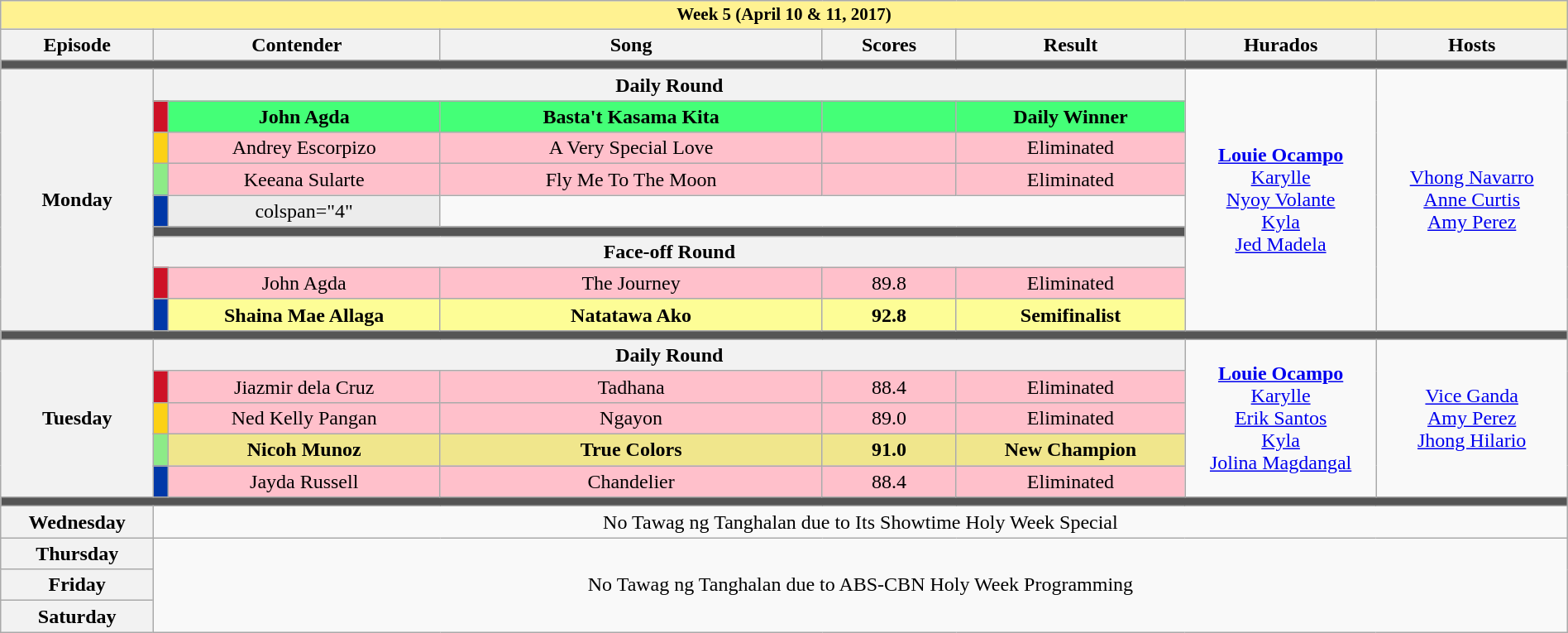<table class="wikitable mw-collapsible mw-collapsed" style="width:100%; text-align:center;;">
<tr>
<th style="background-color:#fff291;font-size:14px"  colspan="8">Week 5 (April 10 & 11, 2017)</th>
</tr>
<tr>
<th width="8%">Episode</th>
<th colspan="2" width="15%">Contender</th>
<th width="20%">Song</th>
<th width="7%">Scores</th>
<th width="12%">Result</th>
<th width="10%">Hurados</th>
<th width="10%">Hosts</th>
</tr>
<tr>
<td colspan="8" style="background:#555;"></td>
</tr>
<tr>
<th rowspan="9">Monday<br></th>
<th colspan="5">Daily Round</th>
<td rowspan="9"><strong><a href='#'>Louie Ocampo</a></strong><br><a href='#'>Karylle</a><br><a href='#'>Nyoy Volante</a><br><a href='#'>Kyla</a><br><a href='#'>Jed Madela</a></td>
<td rowspan="9"><a href='#'>Vhong Navarro</a><br><a href='#'>Anne Curtis</a><br><a href='#'>Amy Perez</a></td>
</tr>
<tr style="background:#44FF77" |>
<td style="background:#CE1126"></td>
<td><strong>John Agda</strong></td>
<td><strong>Basta't Kasama Kita</strong></td>
<td></td>
<td><strong>Daily Winner</strong></td>
</tr>
<tr style="background:pink">
<td style="background:#FCD116"></td>
<td>Andrey Escorpizo</td>
<td>A Very Special Love</td>
<td></td>
<td>Eliminated</td>
</tr>
<tr style="background:pink">
<td style="background:#8DEB87"></td>
<td>Keeana Sularte</td>
<td>Fly Me To The Moon</td>
<td></td>
<td>Eliminated</td>
</tr>
<tr style="background:#ECECEC" |>
<td style="background:#0038A8"></td>
<td>colspan="4" </td>
</tr>
<tr>
<td colspan="5" style="background:#555;"></td>
</tr>
<tr>
<th colspan="5">Face-off Round</th>
</tr>
<tr style="background:pink">
<td style="background:#CE1126"></td>
<td>John Agda</td>
<td>The Journey</td>
<td>89.8</td>
<td>Eliminated</td>
</tr>
<tr style="background:#FDFD96">
<td style="background:#0038A8"></td>
<td><strong>Shaina Mae Allaga</strong></td>
<td><strong>Natatawa Ako</strong></td>
<td><strong>92.8</strong></td>
<td><strong>Semifinalist</strong></td>
</tr>
<tr>
<td colspan="8" style="background:#555;"></td>
</tr>
<tr>
<th rowspan="5">Tuesday<br></th>
<th colspan="5">Daily Round</th>
<td rowspan="5"><strong><a href='#'>Louie Ocampo</a></strong><br><a href='#'>Karylle</a><br><a href='#'>Erik Santos</a><br><a href='#'>Kyla</a><br><a href='#'>Jolina Magdangal</a></td>
<td rowspan="5"><a href='#'>Vice Ganda</a><br><a href='#'>Amy Perez</a><br><a href='#'>Jhong Hilario</a></td>
</tr>
<tr style="background:pink">
<td style="background:#CE1126"></td>
<td>Jiazmir dela Cruz</td>
<td>Tadhana</td>
<td>88.4</td>
<td>Eliminated</td>
</tr>
<tr style="background:pink">
<td style="background:#FCD116"></td>
<td>Ned Kelly Pangan</td>
<td>Ngayon</td>
<td>89.0</td>
<td>Eliminated</td>
</tr>
<tr style="background:#F0E68C">
<td style="background:#8DEB87"></td>
<td><strong>Nicoh Munoz</strong></td>
<td><strong>True Colors</strong></td>
<td><strong>91.0</strong></td>
<td><strong>New Champion</strong></td>
</tr>
<tr style="background:pink">
<td style="background:#0038A8"></td>
<td>Jayda Russell</td>
<td>Chandelier</td>
<td>88.4</td>
<td>Eliminated</td>
</tr>
<tr>
<td colspan="8" style="background:#555;"></td>
</tr>
<tr>
<th>Wednesday<br></th>
<td colspan="7">No Tawag ng Tanghalan due to Its Showtime Holy Week Special</td>
</tr>
<tr>
<th>Thursday<br></th>
<td colspan="7" rowspan="3">No Tawag ng Tanghalan due to ABS-CBN Holy Week Programming</td>
</tr>
<tr>
<th>Friday<br></th>
</tr>
<tr>
<th>Saturday<br></th>
</tr>
</table>
